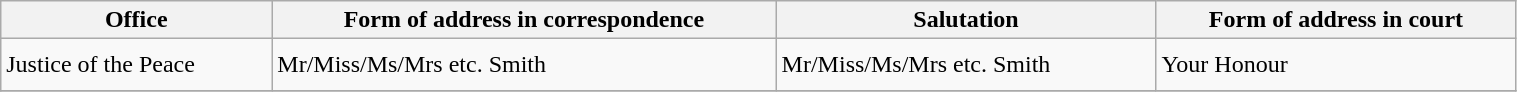<table class="wikitable" style="width: 80%;">
<tr style="height: 25px;">
<th>Office</th>
<th>Form of address in correspondence</th>
<th>Salutation</th>
<th>Form of address in court</th>
</tr>
<tr style="height: 35px;">
<td>Justice of the Peace</td>
<td>Mr/Miss/Ms/Mrs etc. Smith</td>
<td>Mr/Miss/Ms/Mrs etc. Smith</td>
<td>Your Honour</td>
</tr>
<tr>
</tr>
</table>
